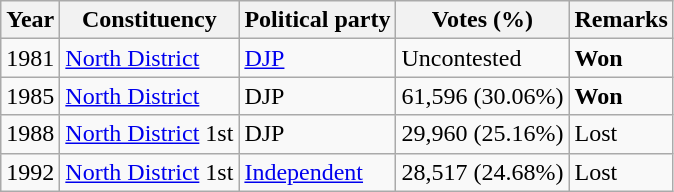<table class="wikitable">
<tr>
<th>Year</th>
<th>Constituency</th>
<th>Political party</th>
<th>Votes (%)</th>
<th>Remarks</th>
</tr>
<tr>
<td>1981</td>
<td><a href='#'>North District</a></td>
<td><a href='#'>DJP</a></td>
<td>Uncontested</td>
<td><strong>Won</strong></td>
</tr>
<tr>
<td>1985</td>
<td><a href='#'>North District</a></td>
<td>DJP</td>
<td>61,596 (30.06%)</td>
<td><strong>Won</strong></td>
</tr>
<tr>
<td>1988</td>
<td><a href='#'>North District</a> 1st</td>
<td>DJP</td>
<td>29,960 (25.16%)</td>
<td>Lost</td>
</tr>
<tr>
<td>1992</td>
<td><a href='#'>North District</a> 1st</td>
<td><a href='#'>Independent</a></td>
<td>28,517 (24.68%)</td>
<td>Lost</td>
</tr>
</table>
